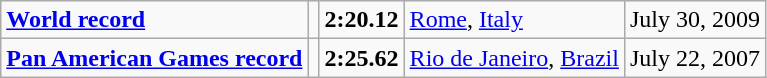<table class="wikitable">
<tr>
<td><strong><a href='#'>World record</a></strong></td>
<td></td>
<td><strong>2:20.12</strong></td>
<td><a href='#'>Rome</a>, <a href='#'>Italy</a></td>
<td>July 30, 2009</td>
</tr>
<tr>
<td><strong><a href='#'>Pan American Games record</a></strong></td>
<td></td>
<td><strong>2:25.62</strong></td>
<td><a href='#'>Rio de Janeiro</a>, <a href='#'>Brazil</a></td>
<td>July 22, 2007</td>
</tr>
</table>
